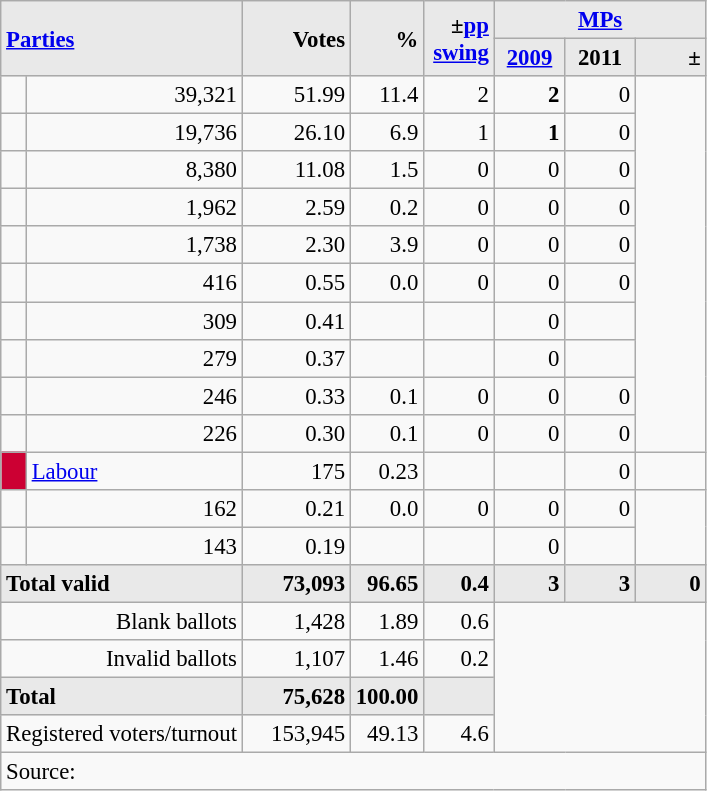<table class="wikitable" style="text-align:right; font-size:95%;">
<tr>
<th rowspan="2" colspan="2" style="background:#e9e9e9; text-align:left;" alignleft><a href='#'>Parties</a></th>
<th rowspan="2" style="background:#e9e9e9; text-align:right;">Votes</th>
<th rowspan="2" style="background:#e9e9e9; text-align:right;">%</th>
<th rowspan="2" style="background:#e9e9e9; text-align:right;">±<a href='#'>pp</a> <a href='#'>swing</a></th>
<th colspan="3" style="background:#e9e9e9; text-align:center;"><a href='#'>MPs</a></th>
</tr>
<tr style="background-color:#E9E9E9">
<th style="background-color:#E9E9E9;text-align:center;"><a href='#'>2009</a></th>
<th style="background-color:#E9E9E9;text-align:center;">2011</th>
<th style="background:#e9e9e9; text-align:right;">±</th>
</tr>
<tr>
<td></td>
<td>39,321</td>
<td>51.99</td>
<td>11.4</td>
<td>2</td>
<td><strong>2</strong></td>
<td>0</td>
</tr>
<tr>
<td></td>
<td>19,736</td>
<td>26.10</td>
<td>6.9</td>
<td>1</td>
<td><strong>1</strong></td>
<td>0</td>
</tr>
<tr>
<td></td>
<td>8,380</td>
<td>11.08</td>
<td>1.5</td>
<td>0</td>
<td>0</td>
<td>0</td>
</tr>
<tr>
<td></td>
<td>1,962</td>
<td>2.59</td>
<td>0.2</td>
<td>0</td>
<td>0</td>
<td>0</td>
</tr>
<tr>
<td></td>
<td>1,738</td>
<td>2.30</td>
<td>3.9</td>
<td>0</td>
<td>0</td>
<td>0</td>
</tr>
<tr>
<td></td>
<td>416</td>
<td>0.55</td>
<td>0.0</td>
<td>0</td>
<td>0</td>
<td>0</td>
</tr>
<tr>
<td></td>
<td>309</td>
<td>0.41</td>
<td></td>
<td></td>
<td>0</td>
<td></td>
</tr>
<tr>
<td></td>
<td>279</td>
<td>0.37</td>
<td></td>
<td></td>
<td>0</td>
<td></td>
</tr>
<tr>
<td></td>
<td>246</td>
<td>0.33</td>
<td>0.1</td>
<td>0</td>
<td>0</td>
<td>0</td>
</tr>
<tr>
<td></td>
<td>226</td>
<td>0.30</td>
<td>0.1</td>
<td>0</td>
<td>0</td>
<td>0</td>
</tr>
<tr>
<td style="width: 10px" bgcolor=#CC0033 align="center"></td>
<td align=left><a href='#'>Labour</a></td>
<td>175</td>
<td>0.23</td>
<td></td>
<td></td>
<td>0</td>
<td></td>
</tr>
<tr>
<td></td>
<td>162</td>
<td>0.21</td>
<td>0.0</td>
<td>0</td>
<td>0</td>
<td>0</td>
</tr>
<tr>
<td></td>
<td>143</td>
<td>0.19</td>
<td></td>
<td></td>
<td>0</td>
<td></td>
</tr>
<tr>
<td colspan=2 align=left style="background-color:#E9E9E9"><strong>Total valid</strong></td>
<td width="65" align="right" style="background-color:#E9E9E9"><strong>73,093</strong></td>
<td width="40" align="right" style="background-color:#E9E9E9"><strong>96.65</strong></td>
<td width="40" align="right" style="background-color:#E9E9E9"><strong>0.4</strong></td>
<td width="40" align="right" style="background-color:#E9E9E9"><strong>3</strong></td>
<td width="40" align="right" style="background-color:#E9E9E9"><strong>3</strong></td>
<td width="40" align="right" style="background-color:#E9E9E9"><strong>0</strong></td>
</tr>
<tr>
<td colspan=2>Blank ballots</td>
<td>1,428</td>
<td>1.89</td>
<td>0.6</td>
<td colspan=4 rowspan=4></td>
</tr>
<tr>
<td colspan=2>Invalid ballots</td>
<td>1,107</td>
<td>1.46</td>
<td>0.2</td>
</tr>
<tr>
<td colspan=2 align=left style="background-color:#E9E9E9"><strong>Total</strong></td>
<td width="50" align="right" style="background-color:#E9E9E9"><strong>75,628</strong></td>
<td width="40" align="right" style="background-color:#E9E9E9"><strong>100.00</strong></td>
<td width="40" align="right" style="background-color:#E9E9E9"></td>
</tr>
<tr>
<td colspan=2>Registered voters/turnout</td>
<td>153,945</td>
<td>49.13</td>
<td>4.6</td>
</tr>
<tr>
<td colspan=11 align=left>Source: </td>
</tr>
</table>
